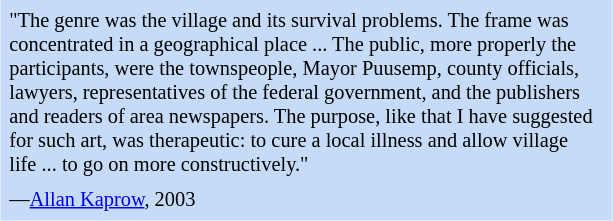<table class="toccolours" style="float: right; clear: right; margin-left: 1em; margin-right: 2em; font-size: 85%; background:#c6dbf7; color:black; width:30em; max-width: 40%;" cellspacing="5">
<tr>
<td style="text-align: left;">"The genre was the village and its survival problems. The frame was concentrated in a geographical place ... The public, more properly the participants, were the townspeople, Mayor Puusemp, county officials, lawyers, representatives of the federal government, and the publishers and readers of area newspapers. The purpose, like that I have suggested for such art, was therapeutic: to cure a local illness and allow village life ... to go on more constructively."</td>
</tr>
<tr>
<td style="text-align: left;">—<a href='#'>Allan Kaprow</a>, 2003</td>
</tr>
</table>
